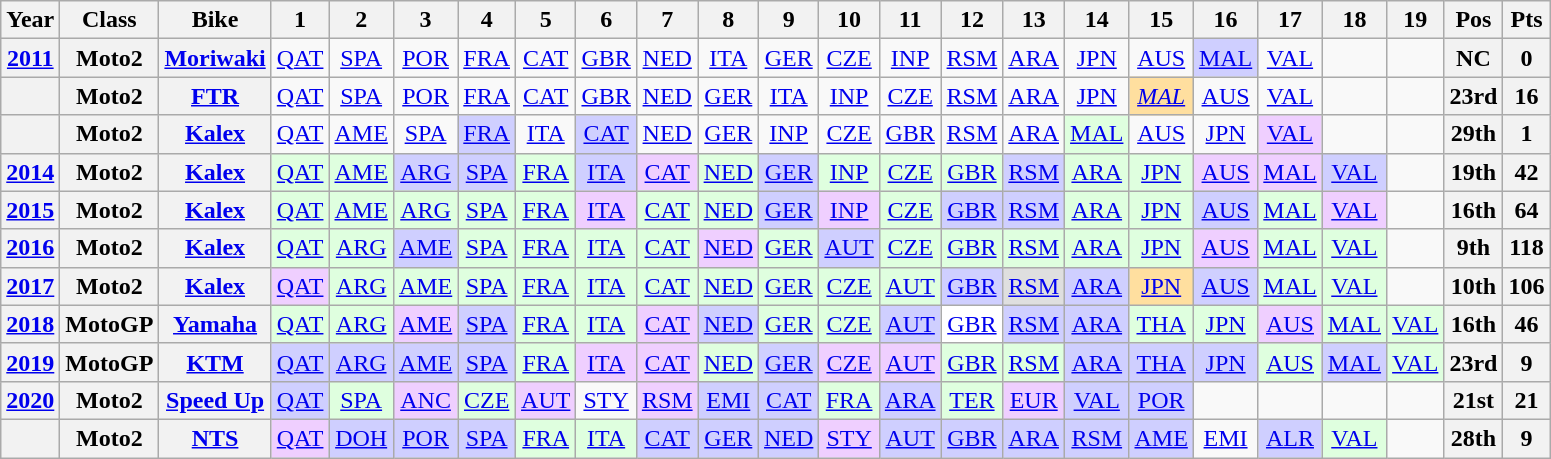<table class="wikitable" style="text-align:center">
<tr>
<th>Year</th>
<th>Class</th>
<th>Bike</th>
<th>1</th>
<th>2</th>
<th>3</th>
<th>4</th>
<th>5</th>
<th>6</th>
<th>7</th>
<th>8</th>
<th>9</th>
<th>10</th>
<th>11</th>
<th>12</th>
<th>13</th>
<th>14</th>
<th>15</th>
<th>16</th>
<th>17</th>
<th>18</th>
<th>19</th>
<th>Pos</th>
<th>Pts</th>
</tr>
<tr>
<th><a href='#'>2011</a></th>
<th>Moto2</th>
<th><a href='#'>Moriwaki</a></th>
<td><a href='#'>QAT</a></td>
<td><a href='#'>SPA</a></td>
<td><a href='#'>POR</a></td>
<td><a href='#'>FRA</a></td>
<td><a href='#'>CAT</a></td>
<td><a href='#'>GBR</a></td>
<td><a href='#'>NED</a></td>
<td><a href='#'>ITA</a></td>
<td><a href='#'>GER</a></td>
<td><a href='#'>CZE</a></td>
<td><a href='#'>INP</a></td>
<td><a href='#'>RSM</a></td>
<td><a href='#'>ARA</a></td>
<td><a href='#'>JPN</a></td>
<td><a href='#'>AUS</a></td>
<td style="background:#CFCFFF;"><a href='#'>MAL</a><br></td>
<td><a href='#'>VAL</a></td>
<td></td>
<td></td>
<th>NC</th>
<th>0</th>
</tr>
<tr>
<th></th>
<th>Moto2</th>
<th><a href='#'>FTR</a></th>
<td><a href='#'>QAT</a></td>
<td><a href='#'>SPA</a></td>
<td><a href='#'>POR</a></td>
<td><a href='#'>FRA</a></td>
<td><a href='#'>CAT</a></td>
<td><a href='#'>GBR</a></td>
<td><a href='#'>NED</a></td>
<td><a href='#'>GER</a></td>
<td><a href='#'>ITA</a></td>
<td><a href='#'>INP</a></td>
<td><a href='#'>CZE</a></td>
<td><a href='#'>RSM</a></td>
<td><a href='#'>ARA</a></td>
<td><a href='#'>JPN</a></td>
<td style="background:#FFDF9F;"><em><a href='#'>MAL</a></em><br></td>
<td><a href='#'>AUS</a></td>
<td><a href='#'>VAL</a></td>
<td></td>
<td></td>
<th>23rd</th>
<th>16</th>
</tr>
<tr>
<th></th>
<th>Moto2</th>
<th><a href='#'>Kalex</a></th>
<td><a href='#'>QAT</a></td>
<td><a href='#'>AME</a></td>
<td><a href='#'>SPA</a></td>
<td style="background:#CFCFFF;"><a href='#'>FRA</a><br></td>
<td><a href='#'>ITA</a></td>
<td style="background:#CFCFFF;"><a href='#'>CAT</a><br></td>
<td><a href='#'>NED</a></td>
<td><a href='#'>GER</a></td>
<td><a href='#'>INP</a></td>
<td><a href='#'>CZE</a></td>
<td><a href='#'>GBR</a></td>
<td><a href='#'>RSM</a></td>
<td><a href='#'>ARA</a></td>
<td style="background:#DFFFDF;"><a href='#'>MAL</a><br></td>
<td><a href='#'>AUS</a></td>
<td><a href='#'>JPN</a></td>
<td style="background:#efcfff;"><a href='#'>VAL</a><br></td>
<td></td>
<td></td>
<th>29th</th>
<th>1</th>
</tr>
<tr>
<th><a href='#'>2014</a></th>
<th>Moto2</th>
<th><a href='#'>Kalex</a></th>
<td style="background:#DFFFDF;"><a href='#'>QAT</a><br></td>
<td style="background:#DFFFDF;"><a href='#'>AME</a><br></td>
<td style="background:#cfcfff;"><a href='#'>ARG</a><br></td>
<td style="background:#cfcfff;"><a href='#'>SPA</a><br></td>
<td style="background:#DFFFDF;"><a href='#'>FRA</a><br></td>
<td style="background:#cfcfff;"><a href='#'>ITA</a><br></td>
<td style="background:#efcfff;"><a href='#'>CAT</a><br></td>
<td style="background:#DFFFDF;"><a href='#'>NED</a><br></td>
<td style="background:#cfcfff;"><a href='#'>GER</a><br></td>
<td style="background:#DFFFDF;"><a href='#'>INP</a><br></td>
<td style="background:#DFFFDF;"><a href='#'>CZE</a><br></td>
<td style="background:#DFFFDF;"><a href='#'>GBR</a><br></td>
<td style="background:#cfcfff;"><a href='#'>RSM</a><br></td>
<td style="background:#DFFFDF;"><a href='#'>ARA</a><br></td>
<td style="background:#dfffdf;"><a href='#'>JPN</a><br></td>
<td style="background:#efcfff;"><a href='#'>AUS</a><br></td>
<td style="background:#efcfff;"><a href='#'>MAL</a><br></td>
<td style="background:#cfcfff;"><a href='#'>VAL</a><br></td>
<td></td>
<th>19th</th>
<th>42</th>
</tr>
<tr>
<th><a href='#'>2015</a></th>
<th>Moto2</th>
<th><a href='#'>Kalex</a></th>
<td style="background:#dfffdf;"><a href='#'>QAT</a><br></td>
<td style="background:#dfffdf;"><a href='#'>AME</a><br></td>
<td style="background:#dfffdf;"><a href='#'>ARG</a><br></td>
<td style="background:#dfffdf;"><a href='#'>SPA</a><br></td>
<td style="background:#dfffdf;"><a href='#'>FRA</a><br></td>
<td style="background:#efcfff;"><a href='#'>ITA</a><br></td>
<td style="background:#dfffdf;"><a href='#'>CAT</a><br></td>
<td style="background:#dfffdf;"><a href='#'>NED</a><br></td>
<td style="background:#cfcfff;"><a href='#'>GER</a><br></td>
<td style="background:#efcfff;"><a href='#'>INP</a><br></td>
<td style="background:#dfffdf;"><a href='#'>CZE</a><br></td>
<td style="background:#cfcfff;"><a href='#'>GBR</a><br></td>
<td style="background:#cfcfff;"><a href='#'>RSM</a><br></td>
<td style="background:#dfffdf;"><a href='#'>ARA</a><br></td>
<td style="background:#dfffdf;"><a href='#'>JPN</a><br></td>
<td style="background:#cfcfff;"><a href='#'>AUS</a><br></td>
<td style="background:#dfffdf;"><a href='#'>MAL</a><br></td>
<td style="background:#efcfff;"><a href='#'>VAL</a><br></td>
<td></td>
<th>16th</th>
<th>64</th>
</tr>
<tr>
<th><a href='#'>2016</a></th>
<th>Moto2</th>
<th><a href='#'>Kalex</a></th>
<td style="background:#dfffdf;"><a href='#'>QAT</a><br></td>
<td style="background:#dfffdf;"><a href='#'>ARG</a><br></td>
<td style="background:#cfcfff;"><a href='#'>AME</a><br></td>
<td style="background:#dfffdf;"><a href='#'>SPA</a><br></td>
<td style="background:#dfffdf;"><a href='#'>FRA</a><br></td>
<td style="background:#dfffdf;"><a href='#'>ITA</a><br></td>
<td style="background:#dfffdf;"><a href='#'>CAT</a><br></td>
<td style="background:#efcfff;"><a href='#'>NED</a><br></td>
<td style="background:#dfffdf;"><a href='#'>GER</a><br></td>
<td style="background:#cfcfff;"><a href='#'>AUT</a><br></td>
<td style="background:#dfffdf;"><a href='#'>CZE</a><br></td>
<td style="background:#dfffdf;"><a href='#'>GBR</a><br></td>
<td style="background:#dfffdf;"><a href='#'>RSM</a><br></td>
<td style="background:#dfffdf;"><a href='#'>ARA</a><br></td>
<td style="background:#dfffdf;"><a href='#'>JPN</a><br></td>
<td style="background:#efcfff;"><a href='#'>AUS</a><br></td>
<td style="background:#dfffdf;"><a href='#'>MAL</a><br></td>
<td style="background:#dfffdf;"><a href='#'>VAL</a><br></td>
<td></td>
<th>9th</th>
<th>118</th>
</tr>
<tr>
<th><a href='#'>2017</a></th>
<th>Moto2</th>
<th><a href='#'>Kalex</a></th>
<td style="background:#efcfff;"><a href='#'>QAT</a><br></td>
<td style="background:#dfffdf;"><a href='#'>ARG</a><br></td>
<td style="background:#dfffdf;"><a href='#'>AME</a><br></td>
<td style="background:#dfffdf;"><a href='#'>SPA</a><br></td>
<td style="background:#dfffdf;"><a href='#'>FRA</a><br></td>
<td style="background:#dfffdf;"><a href='#'>ITA</a><br></td>
<td style="background:#dfffdf;"><a href='#'>CAT</a><br></td>
<td style="background:#dfffdf;"><a href='#'>NED</a><br></td>
<td style="background:#dfffdf;"><a href='#'>GER</a><br></td>
<td style="background:#dfffdf;"><a href='#'>CZE</a><br></td>
<td style="background:#dfffdf;"><a href='#'>AUT</a><br></td>
<td style="background:#cfcfff;"><a href='#'>GBR</a><br></td>
<td style="background:#dfdfdf;"><a href='#'>RSM</a><br></td>
<td style="background:#cfcfff;"><a href='#'>ARA</a><br></td>
<td style="background:#FFDF9F;"><a href='#'>JPN</a><br></td>
<td style="background:#cfcfff;"><a href='#'>AUS</a><br></td>
<td style="background:#dfffdf;"><a href='#'>MAL</a><br></td>
<td style="background:#dfffdf;"><a href='#'>VAL</a><br></td>
<td></td>
<th>10th</th>
<th>106</th>
</tr>
<tr>
<th><a href='#'>2018</a></th>
<th>MotoGP</th>
<th><a href='#'>Yamaha</a></th>
<td style="background:#dfffdf;"><a href='#'>QAT</a><br></td>
<td style="background:#dfffdf;"><a href='#'>ARG</a><br></td>
<td style="background:#efcfff;"><a href='#'>AME</a><br></td>
<td style="background:#cfcfff;"><a href='#'>SPA</a><br></td>
<td style="background:#dfffdf;"><a href='#'>FRA</a><br></td>
<td style="background:#dfffdf;"><a href='#'>ITA</a><br></td>
<td style="background:#efcfff;"><a href='#'>CAT</a><br></td>
<td style="background:#cfcfff;"><a href='#'>NED</a><br></td>
<td style="background:#dfffdf;"><a href='#'>GER</a><br></td>
<td style="background:#dfffdf;"><a href='#'>CZE</a><br></td>
<td style="background:#cfcfff;"><a href='#'>AUT</a><br></td>
<td style="background:#ffffff;"><a href='#'>GBR</a><br></td>
<td style="background:#cfcfff;"><a href='#'>RSM</a><br></td>
<td style="background:#cfcfff;"><a href='#'>ARA</a><br></td>
<td style="background:#dfffdf;"><a href='#'>THA</a><br></td>
<td style="background:#dfffdf;"><a href='#'>JPN</a><br></td>
<td style="background:#efcfff;"><a href='#'>AUS</a><br></td>
<td style="background:#dfffdf;"><a href='#'>MAL</a><br></td>
<td style="background:#dfffdf;"><a href='#'>VAL</a><br></td>
<th>16th</th>
<th>46</th>
</tr>
<tr>
<th><a href='#'>2019</a></th>
<th>MotoGP</th>
<th><a href='#'>KTM</a></th>
<td style="background:#cfcfff;"><a href='#'>QAT</a><br></td>
<td style="background:#cfcfff;"><a href='#'>ARG</a><br></td>
<td style="background:#cfcfff;"><a href='#'>AME</a><br></td>
<td style="background:#cfcfff;"><a href='#'>SPA</a><br></td>
<td style="background:#dfffdf;"><a href='#'>FRA</a><br></td>
<td style="background:#efcfff;"><a href='#'>ITA</a><br></td>
<td style="background:#efcfff;"><a href='#'>CAT</a><br></td>
<td style="background:#dfffdf;"><a href='#'>NED</a><br></td>
<td style="background:#cfcfff;"><a href='#'>GER</a><br></td>
<td style="background:#efcfff;"><a href='#'>CZE</a><br></td>
<td style="background:#efcfff;"><a href='#'>AUT</a><br></td>
<td style="background:#dfffdf;"><a href='#'>GBR</a><br></td>
<td style="background:#dfffdf;"><a href='#'>RSM</a><br></td>
<td style="background:#cfcfff;"><a href='#'>ARA</a><br></td>
<td style="background:#cfcfff;"><a href='#'>THA</a><br></td>
<td style="background:#cfcfff;"><a href='#'>JPN</a><br></td>
<td style="background:#dfffdf;"><a href='#'>AUS</a><br></td>
<td style="background:#cfcfff;"><a href='#'>MAL</a><br></td>
<td style="background:#dfffdf;"><a href='#'>VAL</a><br></td>
<th>23rd</th>
<th>9</th>
</tr>
<tr>
<th><a href='#'>2020</a></th>
<th>Moto2</th>
<th><a href='#'>Speed Up</a></th>
<td style="background:#cfcfff;"><a href='#'>QAT</a><br></td>
<td style="background:#dfffdf;"><a href='#'>SPA</a><br></td>
<td style="background:#efcfff;"><a href='#'>ANC</a><br></td>
<td style="background:#dfffdf;"><a href='#'>CZE</a><br></td>
<td style="background:#efcfff;"><a href='#'>AUT</a><br></td>
<td><a href='#'>STY</a></td>
<td style="background:#efcfff;"><a href='#'>RSM</a><br></td>
<td style="background:#cfcfff;"><a href='#'>EMI</a><br></td>
<td style="background:#cfcfff;"><a href='#'>CAT</a><br></td>
<td style="background:#dfffdf;"><a href='#'>FRA</a><br></td>
<td style="background:#cfcfff;"><a href='#'>ARA</a><br></td>
<td style="background:#dfffdf;"><a href='#'>TER</a><br></td>
<td style="background:#efcfff;"><a href='#'>EUR</a><br></td>
<td style="background:#cfcfff;"><a href='#'>VAL</a><br></td>
<td style="background:#cfcfff;"><a href='#'>POR</a><br></td>
<td></td>
<td></td>
<td></td>
<td></td>
<th>21st</th>
<th>21</th>
</tr>
<tr>
<th></th>
<th>Moto2</th>
<th><a href='#'>NTS</a></th>
<td style="background:#efcfff;"><a href='#'>QAT</a><br></td>
<td style="background:#cfcfff;"><a href='#'>DOH</a><br></td>
<td style="background:#cfcfff;"><a href='#'>POR</a><br></td>
<td style="background:#cfcfff;"><a href='#'>SPA</a><br></td>
<td style="background:#dfffdf;"><a href='#'>FRA</a><br></td>
<td style="background:#dfffdf;"><a href='#'>ITA</a><br></td>
<td style="background:#cfcfff;"><a href='#'>CAT</a><br></td>
<td style="background:#cfcfff;"><a href='#'>GER</a><br></td>
<td style="background:#cfcfff;"><a href='#'>NED</a><br></td>
<td style="background:#efcfff;"><a href='#'>STY</a><br></td>
<td style="background:#cfcfff;"><a href='#'>AUT</a><br></td>
<td style="background:#cfcfff;"><a href='#'>GBR</a><br></td>
<td style="background:#cfcfff;"><a href='#'>ARA</a><br></td>
<td style="background:#cfcfff;"><a href='#'>RSM</a><br></td>
<td style="background:#cfcfff;"><a href='#'>AME</a><br></td>
<td><a href='#'>EMI</a></td>
<td style="background:#cfcfff;"><a href='#'>ALR</a><br></td>
<td style="background:#dfffdf;"><a href='#'>VAL</a><br></td>
<td></td>
<th>28th</th>
<th>9</th>
</tr>
</table>
